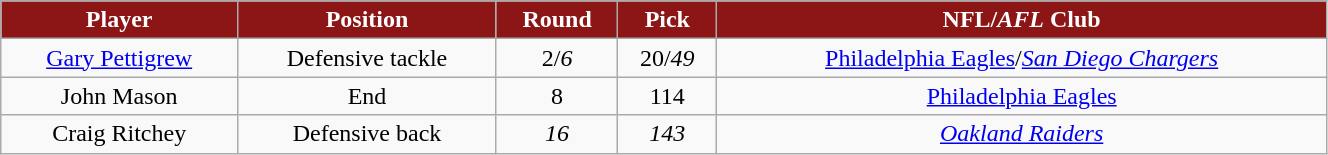<table class="wikitable" width="70%">
<tr align="center"  style="background: #8C1515;color:#FFFFFF;">
<td><strong>Player</strong></td>
<td><strong>Position</strong></td>
<td><strong>Round</strong></td>
<td><strong>Pick</strong></td>
<td><strong>NFL/<em>AFL</em> Club</strong></td>
</tr>
<tr align="center" bgcolor="">
<td><a href='#'>Gary Pettigrew</a></td>
<td>Defensive tackle</td>
<td>2/<em>6</em></td>
<td>20/<em>49</em></td>
<td><a href='#'>Philadelphia Eagles</a>/<em><a href='#'>San Diego Chargers</a></em></td>
</tr>
<tr align="center" bgcolor="">
<td>John Mason</td>
<td>End</td>
<td>8</td>
<td>114</td>
<td><a href='#'>Philadelphia Eagles</a></td>
</tr>
<tr align="center" bgcolor="">
<td>Craig Ritchey</td>
<td>Defensive back</td>
<td><em>16</em></td>
<td><em>143</em></td>
<td><em><a href='#'>Oakland Raiders</a></em></td>
</tr>
</table>
